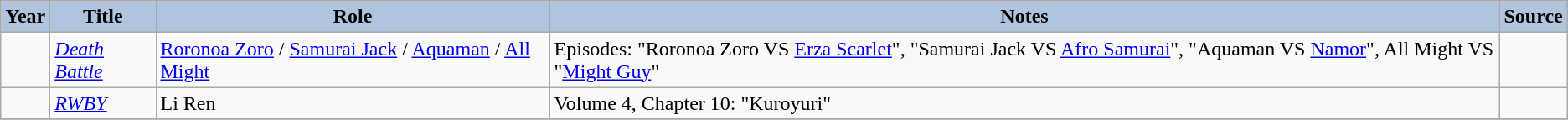<table class="wikitable sortable plainrowheaders">
<tr>
<th style="background:#b0c4de;">Year </th>
<th style="background:#b0c4de;">Title</th>
<th style="background:#b0c4de;">Role </th>
<th style="background:#b0c4de;" class="unsortable">Notes</th>
<th style="background:#b0c4de;" class="unsortable">Source</th>
</tr>
<tr>
<td></td>
<td><em><a href='#'>Death Battle</a></em></td>
<td><a href='#'>Roronoa Zoro</a> / <a href='#'>Samurai Jack</a> / <a href='#'>Aquaman</a> / <a href='#'>All Might</a></td>
<td>Episodes: "Roronoa Zoro VS <a href='#'>Erza Scarlet</a>", "Samurai Jack VS <a href='#'>Afro Samurai</a>", "Aquaman VS <a href='#'>Namor</a>", All Might VS "<a href='#'>Might Guy</a>"</td>
<td></td>
</tr>
<tr>
<td></td>
<td><em><a href='#'>RWBY</a></em></td>
<td>Li Ren</td>
<td>Volume 4, Chapter 10: "Kuroyuri"</td>
<td></td>
</tr>
<tr>
</tr>
</table>
